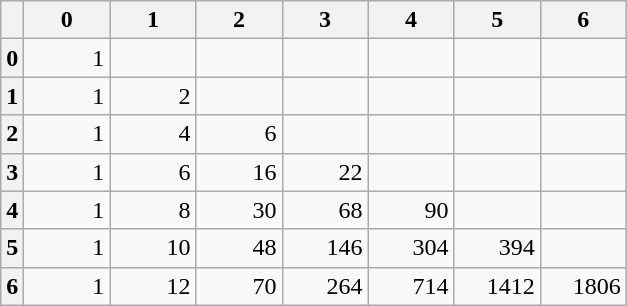<table class="wikitable" style="text-align:right;">
<tr>
<th></th>
<th width="50">0</th>
<th width="50">1</th>
<th width="50">2</th>
<th width="50">3</th>
<th width="50">4</th>
<th width="50">5</th>
<th width="50">6</th>
</tr>
<tr>
<th>0</th>
<td>1</td>
<td></td>
<td></td>
<td></td>
<td></td>
<td></td>
<td></td>
</tr>
<tr>
<th>1</th>
<td>1</td>
<td>2</td>
<td></td>
<td></td>
<td></td>
<td></td>
<td></td>
</tr>
<tr>
<th>2</th>
<td>1</td>
<td>4</td>
<td>6</td>
<td></td>
<td></td>
<td></td>
<td></td>
</tr>
<tr>
<th>3</th>
<td>1</td>
<td>6</td>
<td>16</td>
<td>22</td>
<td></td>
<td></td>
<td></td>
</tr>
<tr>
<th>4</th>
<td>1</td>
<td>8</td>
<td>30</td>
<td>68</td>
<td>90</td>
<td></td>
<td></td>
</tr>
<tr>
<th>5</th>
<td>1</td>
<td>10</td>
<td>48</td>
<td>146</td>
<td>304</td>
<td>394</td>
<td></td>
</tr>
<tr>
<th>6</th>
<td>1</td>
<td>12</td>
<td>70</td>
<td>264</td>
<td>714</td>
<td>1412</td>
<td>1806</td>
</tr>
</table>
